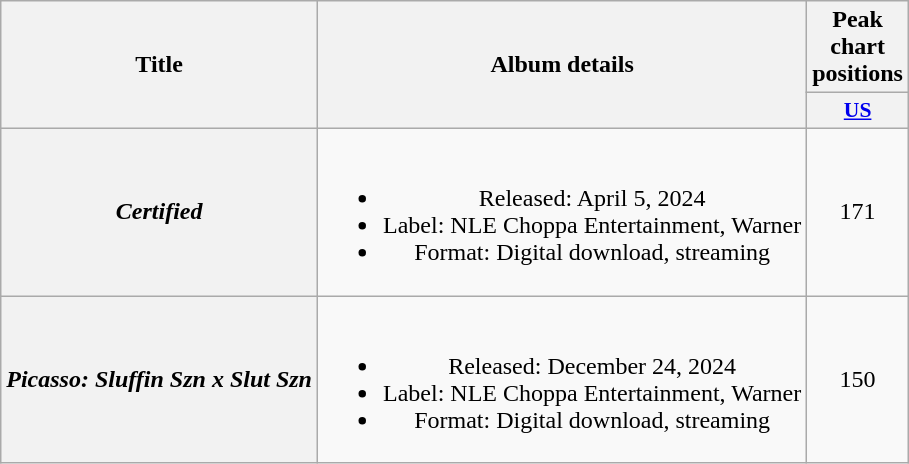<table class="wikitable plainrowheaders" style="text-align:center;">
<tr>
<th scope="col" rowspan="2">Title</th>
<th scope="col" rowspan="2">Album details</th>
<th scope="col" colspan="1">Peak chart positions</th>
</tr>
<tr>
<th scope="col" style="width:3em;font-size:90%;"><a href='#'>US</a><br></th>
</tr>
<tr>
<th scope="row"><em>Certified</em></th>
<td><br><ul><li>Released: April 5, 2024</li><li>Label: NLE Choppa Entertainment, Warner</li><li>Format: Digital download, streaming</li></ul></td>
<td>171</td>
</tr>
<tr>
<th scope="row"><em>Picasso: Sluffin Szn x Slut Szn</em></th>
<td><br><ul><li>Released: December 24, 2024</li><li>Label: NLE Choppa Entertainment, Warner</li><li>Format: Digital download, streaming</li></ul></td>
<td>150</td>
</tr>
</table>
